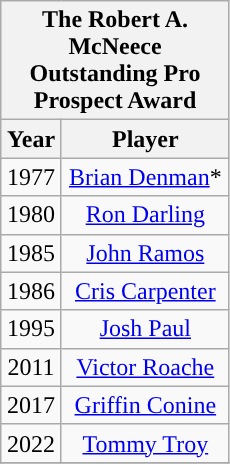<table class="wikitable" style="display: inline-table; margin-right: 20px; text-align:center">
<tr>
<th scope="col" colspan="2" style="width: 145px;">The Robert A. McNeece Outstanding Pro Prospect Award</th>
</tr>
<tr>
<th scope="col">Year</th>
<th scope="col">Player</th>
</tr>
<tr>
<td>1977</td>
<td><a href='#'>Brian Denman</a>*</td>
</tr>
<tr>
<td>1980</td>
<td><a href='#'>Ron Darling</a></td>
</tr>
<tr>
<td>1985</td>
<td><a href='#'>John Ramos</a></td>
</tr>
<tr>
<td>1986</td>
<td><a href='#'>Cris Carpenter</a></td>
</tr>
<tr>
<td>1995</td>
<td><a href='#'>Josh Paul</a></td>
</tr>
<tr>
<td>2011</td>
<td><a href='#'>Victor Roache</a></td>
</tr>
<tr>
<td>2017</td>
<td><a href='#'>Griffin Conine</a></td>
</tr>
<tr>
<td>2022</td>
<td><a href='#'>Tommy Troy</a></td>
</tr>
<tr>
</tr>
</table>
